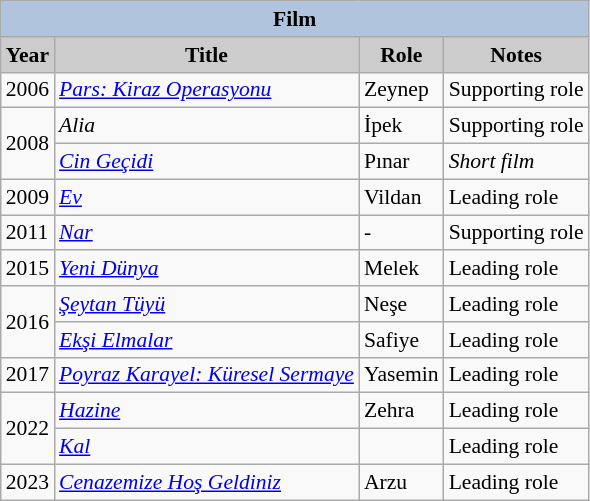<table class="wikitable" style="font-size:90%">
<tr>
<th colspan="4" style="background:LightSteelBlue">Film</th>
</tr>
<tr>
<th style="background:#CCCCCC">Year</th>
<th style="background:#CCCCCC">Title</th>
<th style="background:#CCCCCC">Role</th>
<th style="background:#CCCCCC">Notes</th>
</tr>
<tr>
<td>2006</td>
<td><em><a href='#'>Pars: Kiraz Operasyonu</a></em></td>
<td>Zeynep</td>
<td>Supporting role</td>
</tr>
<tr>
<td rowspan="2">2008</td>
<td><em>Alia</em></td>
<td>İpek</td>
<td>Supporting role</td>
</tr>
<tr>
<td><em><a href='#'>Cin Geçidi</a></em></td>
<td>Pınar</td>
<td><em>Short film</em></td>
</tr>
<tr>
<td>2009</td>
<td><em><a href='#'>Ev</a></em></td>
<td>Vildan</td>
<td>Leading role</td>
</tr>
<tr>
<td>2011</td>
<td><a href='#'><em>Nar</em></a></td>
<td>-</td>
<td>Supporting role</td>
</tr>
<tr>
<td>2015</td>
<td><a href='#'><em>Yeni Dünya</em></a></td>
<td>Melek</td>
<td>Leading role</td>
</tr>
<tr>
<td rowspan="2">2016</td>
<td><a href='#'><em>Şeytan Tüyü</em></a></td>
<td>Neşe</td>
<td>Leading role</td>
</tr>
<tr>
<td><em><a href='#'>Ekşi Elmalar</a></em></td>
<td>Safiye</td>
<td>Leading role</td>
</tr>
<tr>
<td>2017</td>
<td><em><a href='#'>Poyraz Karayel: Küresel Sermaye</a></em></td>
<td>Yasemin</td>
<td>Leading role</td>
</tr>
<tr>
<td rowspan="2">2022</td>
<td><em><a href='#'>Hazine</a></em></td>
<td>Zehra</td>
<td>Leading role</td>
</tr>
<tr>
<td><em><a href='#'>Kal</a></em></td>
<td></td>
<td>Leading role</td>
</tr>
<tr>
<td>2023</td>
<td><em><a href='#'>Cenazemize Hoş Geldiniz</a></em></td>
<td>Arzu</td>
<td>Leading role</td>
</tr>
</table>
